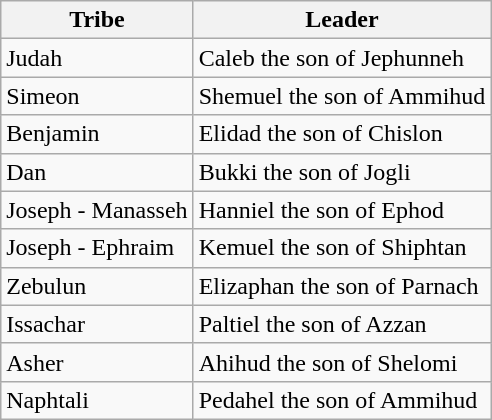<table class=wikitable>
<tr>
<th>Tribe</th>
<th>Leader</th>
</tr>
<tr>
<td>Judah</td>
<td>Caleb the son of Jephunneh</td>
</tr>
<tr>
<td>Simeon</td>
<td>Shemuel the son of Ammihud</td>
</tr>
<tr>
<td>Benjamin</td>
<td>Elidad the son of Chislon</td>
</tr>
<tr>
<td>Dan</td>
<td>Bukki the son of Jogli</td>
</tr>
<tr>
<td>Joseph - Manasseh</td>
<td>Hanniel the son of Ephod</td>
</tr>
<tr>
<td>Joseph - Ephraim</td>
<td>Kemuel the son of Shiphtan</td>
</tr>
<tr>
<td>Zebulun</td>
<td>Elizaphan the son of Parnach</td>
</tr>
<tr>
<td>Issachar</td>
<td>Paltiel the son of Azzan</td>
</tr>
<tr>
<td>Asher</td>
<td>Ahihud the son of Shelomi</td>
</tr>
<tr>
<td>Naphtali</td>
<td>Pedahel the son of Ammihud</td>
</tr>
</table>
